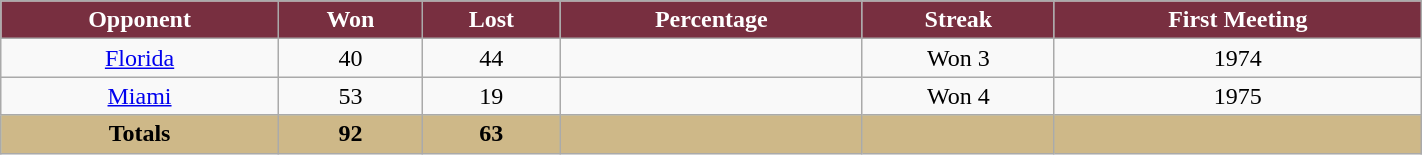<table class="wikitable" style="width:75%;">
<tr>
<th style="background:#782F40; color:white;">Opponent</th>
<th style="background:#782F40; color:white;">Won</th>
<th style="background:#782F40; color:white;">Lost</th>
<th style="background:#782F40; color:white;">Percentage</th>
<th style="background:#782F40; color:white;">Streak</th>
<th style="background:#782F40; color:white;">First Meeting</th>
</tr>
<tr style="text-align:center;">
<td><a href='#'>Florida</a></td>
<td>40</td>
<td>44</td>
<td></td>
<td>Won 3</td>
<td>1974</td>
</tr>
<tr style="text-align:center;">
<td><a href='#'>Miami</a></td>
<td>53</td>
<td>19</td>
<td></td>
<td>Won 4</td>
<td>1975</td>
</tr>
<tr class="unsortable" style="text-align:center; background:#CCCC66;">
<th style="background:#CEB888; color:black;"><strong>Totals</strong></th>
<th style="background:#CEB888; color:black;"><strong>92</strong></th>
<th style="background:#CEB888; color:black;"><strong>63</strong></th>
<th style="background:#CEB888; color:black;"><strong></strong></th>
<th style="background:#CEB888; color:black;"></th>
<th style="background:#CEB888; color:black;"></th>
</tr>
</table>
